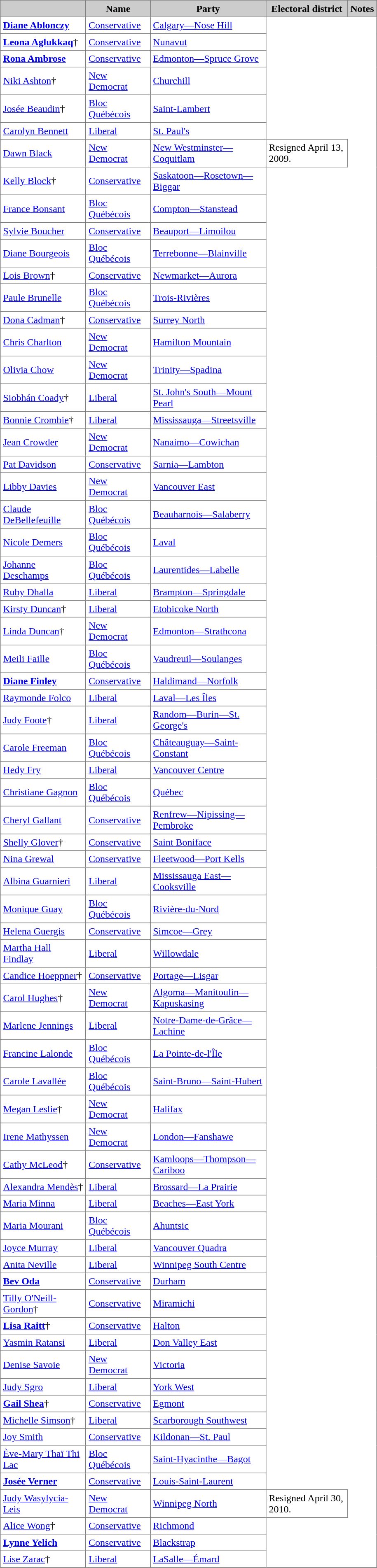<table border="1" cellpadding="4" width="610" cellspacing="0" style="border-collapse: collapse" width="100%">
<tr bgcolor="CCCCCC">
<th></th>
<th>Name</th>
<th>Party</th>
<th>Electoral district</th>
<th>Notes</th>
</tr>
<tr>
<td><strong><a href='#'>Diane Ablonczy</a></strong></td>
<td><a href='#'>Conservative</a></td>
<td><a href='#'>Calgary—Nose Hill</a></td>
</tr>
<tr>
<td><strong><a href='#'>Leona Aglukkaq</a></strong>†</td>
<td><a href='#'>Conservative</a></td>
<td><a href='#'>Nunavut</a></td>
</tr>
<tr>
<td><strong><a href='#'>Rona Ambrose</a></strong></td>
<td><a href='#'>Conservative</a></td>
<td><a href='#'>Edmonton—Spruce Grove</a></td>
</tr>
<tr>
<td><a href='#'>Niki Ashton</a>†</td>
<td><a href='#'>New Democrat</a></td>
<td><a href='#'>Churchill</a></td>
</tr>
<tr>
<td><a href='#'>Josée Beaudin</a>†</td>
<td><a href='#'>Bloc Québécois</a></td>
<td><a href='#'>Saint-Lambert</a></td>
</tr>
<tr>
<td><a href='#'>Carolyn Bennett</a></td>
<td><a href='#'>Liberal</a></td>
<td><a href='#'>St. Paul's</a></td>
</tr>
<tr>
<td><a href='#'>Dawn Black</a></td>
<td><a href='#'>New Democrat</a></td>
<td><a href='#'>New Westminster—Coquitlam</a></td>
<td>Resigned April 13, 2009.</td>
</tr>
<tr>
<td><a href='#'>Kelly Block</a>†</td>
<td><a href='#'>Conservative</a></td>
<td><a href='#'>Saskatoon—Rosetown—Biggar</a></td>
</tr>
<tr>
<td><a href='#'>France Bonsant</a></td>
<td><a href='#'>Bloc Québécois</a></td>
<td><a href='#'>Compton—Stanstead</a></td>
</tr>
<tr>
<td><a href='#'>Sylvie Boucher</a></td>
<td><a href='#'>Conservative</a></td>
<td><a href='#'>Beauport—Limoilou</a></td>
</tr>
<tr>
<td><a href='#'>Diane Bourgeois</a></td>
<td><a href='#'>Bloc Québécois</a></td>
<td><a href='#'>Terrebonne—Blainville</a></td>
</tr>
<tr>
<td><a href='#'>Lois Brown</a>†</td>
<td><a href='#'>Conservative</a></td>
<td><a href='#'>Newmarket—Aurora</a></td>
</tr>
<tr>
<td><a href='#'>Paule Brunelle</a></td>
<td><a href='#'>Bloc Québécois</a></td>
<td><a href='#'>Trois-Rivières</a></td>
</tr>
<tr>
<td><a href='#'>Dona Cadman</a>†</td>
<td><a href='#'>Conservative</a></td>
<td><a href='#'>Surrey North</a></td>
</tr>
<tr>
<td><a href='#'>Chris Charlton</a></td>
<td><a href='#'>New Democrat</a></td>
<td><a href='#'>Hamilton Mountain</a></td>
</tr>
<tr>
<td><a href='#'>Olivia Chow</a></td>
<td><a href='#'>New Democrat</a></td>
<td><a href='#'>Trinity—Spadina</a></td>
</tr>
<tr>
<td><a href='#'>Siobhán Coady</a>†</td>
<td><a href='#'>Liberal</a></td>
<td><a href='#'>St. John's South—Mount Pearl</a></td>
</tr>
<tr>
<td><a href='#'>Bonnie Crombie</a>†</td>
<td><a href='#'>Liberal</a></td>
<td><a href='#'>Mississauga—Streetsville</a></td>
</tr>
<tr>
<td><a href='#'>Jean Crowder</a></td>
<td><a href='#'>New Democrat</a></td>
<td><a href='#'>Nanaimo—Cowichan</a></td>
</tr>
<tr>
<td><a href='#'>Pat Davidson</a></td>
<td><a href='#'>Conservative</a></td>
<td><a href='#'>Sarnia—Lambton</a></td>
</tr>
<tr>
<td><a href='#'>Libby Davies</a></td>
<td><a href='#'>New Democrat</a></td>
<td><a href='#'>Vancouver East</a></td>
</tr>
<tr>
<td><a href='#'>Claude DeBellefeuille</a></td>
<td><a href='#'>Bloc Québécois</a></td>
<td><a href='#'>Beauharnois—Salaberry</a></td>
</tr>
<tr>
<td><a href='#'>Nicole Demers</a></td>
<td><a href='#'>Bloc Québécois</a></td>
<td><a href='#'>Laval</a></td>
</tr>
<tr>
<td><a href='#'>Johanne Deschamps</a></td>
<td><a href='#'>Bloc Québécois</a></td>
<td><a href='#'>Laurentides—Labelle</a></td>
</tr>
<tr>
<td><a href='#'>Ruby Dhalla</a></td>
<td><a href='#'>Liberal</a></td>
<td><a href='#'>Brampton—Springdale</a></td>
</tr>
<tr>
<td><a href='#'>Kirsty Duncan</a>†</td>
<td><a href='#'>Liberal</a></td>
<td><a href='#'>Etobicoke North</a></td>
</tr>
<tr>
<td><a href='#'>Linda Duncan</a>†</td>
<td><a href='#'>New Democrat</a></td>
<td><a href='#'>Edmonton—Strathcona</a></td>
</tr>
<tr>
<td><a href='#'>Meili Faille</a></td>
<td><a href='#'>Bloc Québécois</a></td>
<td><a href='#'>Vaudreuil—Soulanges</a></td>
</tr>
<tr>
<td><strong><a href='#'>Diane Finley</a></strong></td>
<td><a href='#'>Conservative</a></td>
<td><a href='#'>Haldimand—Norfolk</a></td>
</tr>
<tr>
<td><a href='#'>Raymonde Folco</a></td>
<td><a href='#'>Liberal</a></td>
<td><a href='#'>Laval—Les Îles</a></td>
</tr>
<tr>
<td><a href='#'>Judy Foote</a>†</td>
<td><a href='#'>Liberal</a></td>
<td><a href='#'>Random—Burin—St. George's</a></td>
</tr>
<tr>
<td><a href='#'>Carole Freeman</a></td>
<td><a href='#'>Bloc Québécois</a></td>
<td><a href='#'>Châteauguay—Saint-Constant</a></td>
</tr>
<tr>
<td><a href='#'>Hedy Fry</a></td>
<td><a href='#'>Liberal</a></td>
<td><a href='#'>Vancouver Centre</a></td>
</tr>
<tr>
<td><a href='#'>Christiane Gagnon</a></td>
<td><a href='#'>Bloc Québécois</a></td>
<td><a href='#'>Québec</a></td>
</tr>
<tr>
<td><a href='#'>Cheryl Gallant</a></td>
<td><a href='#'>Conservative</a></td>
<td><a href='#'>Renfrew—Nipissing—Pembroke</a></td>
</tr>
<tr>
<td><a href='#'>Shelly Glover</a>†</td>
<td><a href='#'>Conservative</a></td>
<td><a href='#'>Saint Boniface</a></td>
</tr>
<tr>
<td><a href='#'>Nina Grewal</a></td>
<td><a href='#'>Conservative</a></td>
<td><a href='#'>Fleetwood—Port Kells</a></td>
</tr>
<tr>
<td><a href='#'>Albina Guarnieri</a></td>
<td><a href='#'>Liberal</a></td>
<td><a href='#'>Mississauga East—Cooksville</a></td>
</tr>
<tr>
<td><a href='#'>Monique Guay</a></td>
<td><a href='#'>Bloc Québécois</a></td>
<td><a href='#'>Rivière-du-Nord</a></td>
</tr>
<tr>
<td><a href='#'>Helena Guergis</a></td>
<td><a href='#'>Conservative</a></td>
<td><a href='#'>Simcoe—Grey</a></td>
</tr>
<tr>
<td><a href='#'>Martha Hall Findlay</a></td>
<td><a href='#'>Liberal</a></td>
<td><a href='#'>Willowdale</a></td>
</tr>
<tr>
<td><a href='#'>Candice Hoeppner</a>†</td>
<td><a href='#'>Conservative</a></td>
<td><a href='#'>Portage—Lisgar</a></td>
</tr>
<tr>
<td><a href='#'>Carol Hughes</a>†</td>
<td><a href='#'>New Democrat</a></td>
<td><a href='#'>Algoma—Manitoulin—Kapuskasing</a></td>
</tr>
<tr>
<td><a href='#'>Marlene Jennings</a></td>
<td><a href='#'>Liberal</a></td>
<td><a href='#'>Notre-Dame-de-Grâce—Lachine</a></td>
</tr>
<tr>
<td><a href='#'>Francine Lalonde</a></td>
<td><a href='#'>Bloc Québécois</a></td>
<td><a href='#'>La Pointe-de-l'Île</a></td>
</tr>
<tr>
<td><a href='#'>Carole Lavallée</a></td>
<td><a href='#'>Bloc Québécois</a></td>
<td><a href='#'>Saint-Bruno—Saint-Hubert</a></td>
</tr>
<tr>
<td><a href='#'>Megan Leslie</a>†</td>
<td><a href='#'>New Democrat</a></td>
<td><a href='#'>Halifax</a></td>
</tr>
<tr>
<td><a href='#'>Irene Mathyssen</a></td>
<td><a href='#'>New Democrat</a></td>
<td><a href='#'>London—Fanshawe</a></td>
</tr>
<tr>
<td><a href='#'>Cathy McLeod</a>†</td>
<td><a href='#'>Conservative</a></td>
<td><a href='#'>Kamloops—Thompson—Cariboo</a></td>
</tr>
<tr>
<td><a href='#'>Alexandra Mendès</a>†</td>
<td><a href='#'>Liberal</a></td>
<td><a href='#'>Brossard—La Prairie</a></td>
</tr>
<tr>
<td><a href='#'>Maria Minna</a></td>
<td><a href='#'>Liberal</a></td>
<td><a href='#'>Beaches—East York</a></td>
</tr>
<tr>
<td><a href='#'>Maria Mourani</a></td>
<td><a href='#'>Bloc Québécois</a></td>
<td><a href='#'>Ahuntsic</a></td>
</tr>
<tr>
<td><a href='#'>Joyce Murray</a></td>
<td><a href='#'>Liberal</a></td>
<td><a href='#'>Vancouver Quadra</a></td>
</tr>
<tr>
<td><a href='#'>Anita Neville</a></td>
<td><a href='#'>Liberal</a></td>
<td><a href='#'>Winnipeg South Centre</a></td>
</tr>
<tr>
<td><strong><a href='#'>Bev Oda</a></strong></td>
<td><a href='#'>Conservative</a></td>
<td><a href='#'>Durham</a></td>
</tr>
<tr>
<td><a href='#'>Tilly O'Neill-Gordon</a>†</td>
<td><a href='#'>Conservative</a></td>
<td><a href='#'>Miramichi</a></td>
</tr>
<tr>
<td><strong><a href='#'>Lisa Raitt</a></strong>†</td>
<td><a href='#'>Conservative</a></td>
<td><a href='#'>Halton</a></td>
</tr>
<tr>
<td><a href='#'>Yasmin Ratansi</a></td>
<td><a href='#'>Liberal</a></td>
<td><a href='#'>Don Valley East</a></td>
</tr>
<tr>
<td><a href='#'>Denise Savoie</a></td>
<td><a href='#'>New Democrat</a></td>
<td><a href='#'>Victoria</a></td>
</tr>
<tr>
<td><a href='#'>Judy Sgro</a></td>
<td><a href='#'>Liberal</a></td>
<td><a href='#'>York West</a></td>
</tr>
<tr>
<td><strong><a href='#'>Gail Shea</a></strong>†</td>
<td><a href='#'>Conservative</a></td>
<td><a href='#'>Egmont</a></td>
</tr>
<tr>
<td><a href='#'>Michelle Simson</a>†</td>
<td><a href='#'>Liberal</a></td>
<td><a href='#'>Scarborough Southwest</a></td>
</tr>
<tr>
<td><a href='#'>Joy Smith</a></td>
<td><a href='#'>Conservative</a></td>
<td><a href='#'>Kildonan—St. Paul</a></td>
</tr>
<tr>
<td><a href='#'>Ève-Mary Thaï Thi Lac</a></td>
<td><a href='#'>Bloc Québécois</a></td>
<td><a href='#'>Saint-Hyacinthe—Bagot</a></td>
</tr>
<tr>
<td><strong><a href='#'>Josée Verner</a></strong></td>
<td><a href='#'>Conservative</a></td>
<td><a href='#'>Louis-Saint-Laurent</a></td>
</tr>
<tr>
<td><a href='#'>Judy Wasylycia-Leis</a></td>
<td><a href='#'>New Democrat</a></td>
<td><a href='#'>Winnipeg North</a></td>
<td>Resigned April 30, 2010.</td>
</tr>
<tr>
<td><a href='#'>Alice Wong</a>†</td>
<td><a href='#'>Conservative</a></td>
<td><a href='#'>Richmond</a></td>
</tr>
<tr>
<td><strong><a href='#'>Lynne Yelich</a></strong></td>
<td><a href='#'>Conservative</a></td>
<td><a href='#'>Blackstrap</a></td>
</tr>
<tr>
<td><a href='#'>Lise Zarac</a>†</td>
<td><a href='#'>Liberal</a></td>
<td><a href='#'>LaSalle—Émard</a></td>
</tr>
</table>
